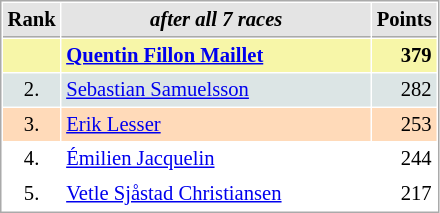<table cellspacing="1" cellpadding="3" style="border:1px solid #aaa; font-size:86%;">
<tr style="background:#e4e4e4;">
<th style="border-bottom:1px solid #aaa; width:10px;">Rank</th>
<th style="border-bottom:1px solid #aaa; width:200px; white-space:nowrap;"><em>after all 7 races</em></th>
<th style="border-bottom:1px solid #aaa; width:20px;">Points</th>
</tr>
<tr style="background:#f7f6a8;">
<td style="text-align:center"></td>
<td> <strong><a href='#'>Quentin Fillon Maillet</a></strong></td>
<td style="text-align:right"><strong>379</strong></td>
</tr>
<tr style="background:#dce5e5;">
<td style="text-align:center">2.</td>
<td> <a href='#'>Sebastian Samuelsson</a></td>
<td style="text-align:right">282</td>
</tr>
<tr style="background:#ffdab9;">
<td style="text-align:center">3.</td>
<td> <a href='#'>Erik Lesser</a></td>
<td style="text-align:right">253</td>
</tr>
<tr>
<td style="text-align:center">4.</td>
<td> <a href='#'>Émilien Jacquelin</a></td>
<td style="text-align:right">244</td>
</tr>
<tr>
<td style="text-align:center">5.</td>
<td> <a href='#'>Vetle Sjåstad Christiansen</a></td>
<td style="text-align:right">217</td>
</tr>
</table>
